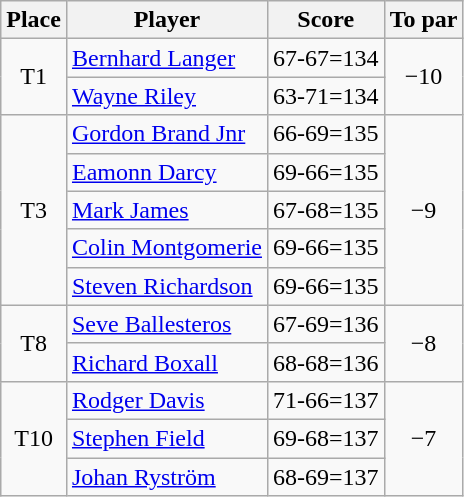<table class="wikitable">
<tr>
<th>Place</th>
<th>Player</th>
<th>Score</th>
<th>To par</th>
</tr>
<tr>
<td rowspan="2" align=center>T1</td>
<td> <a href='#'>Bernhard Langer</a></td>
<td align=center>67-67=134</td>
<td rowspan="2" align=center>−10</td>
</tr>
<tr>
<td> <a href='#'>Wayne Riley</a></td>
<td align=center>63-71=134</td>
</tr>
<tr>
<td rowspan="5" align=center>T3</td>
<td> <a href='#'>Gordon Brand Jnr</a></td>
<td align=center>66-69=135</td>
<td rowspan="5" align=center>−9</td>
</tr>
<tr>
<td> <a href='#'>Eamonn Darcy</a></td>
<td align=center>69-66=135</td>
</tr>
<tr>
<td> <a href='#'>Mark James</a></td>
<td align=center>67-68=135</td>
</tr>
<tr>
<td> <a href='#'>Colin Montgomerie</a></td>
<td align=center>69-66=135</td>
</tr>
<tr>
<td> <a href='#'>Steven Richardson</a></td>
<td align=center>69-66=135</td>
</tr>
<tr>
<td rowspan="2" align=center>T8</td>
<td> <a href='#'>Seve Ballesteros</a></td>
<td align=center>67-69=136</td>
<td rowspan="2" align=center>−8</td>
</tr>
<tr>
<td> <a href='#'>Richard Boxall</a></td>
<td align=center>68-68=136</td>
</tr>
<tr>
<td rowspan="3" align=center>T10</td>
<td> <a href='#'>Rodger Davis</a></td>
<td align=center>71-66=137</td>
<td rowspan="3" align=center>−7</td>
</tr>
<tr>
<td> <a href='#'>Stephen Field</a></td>
<td align=center>69-68=137</td>
</tr>
<tr>
<td> <a href='#'>Johan Ryström</a></td>
<td align=center>68-69=137</td>
</tr>
</table>
